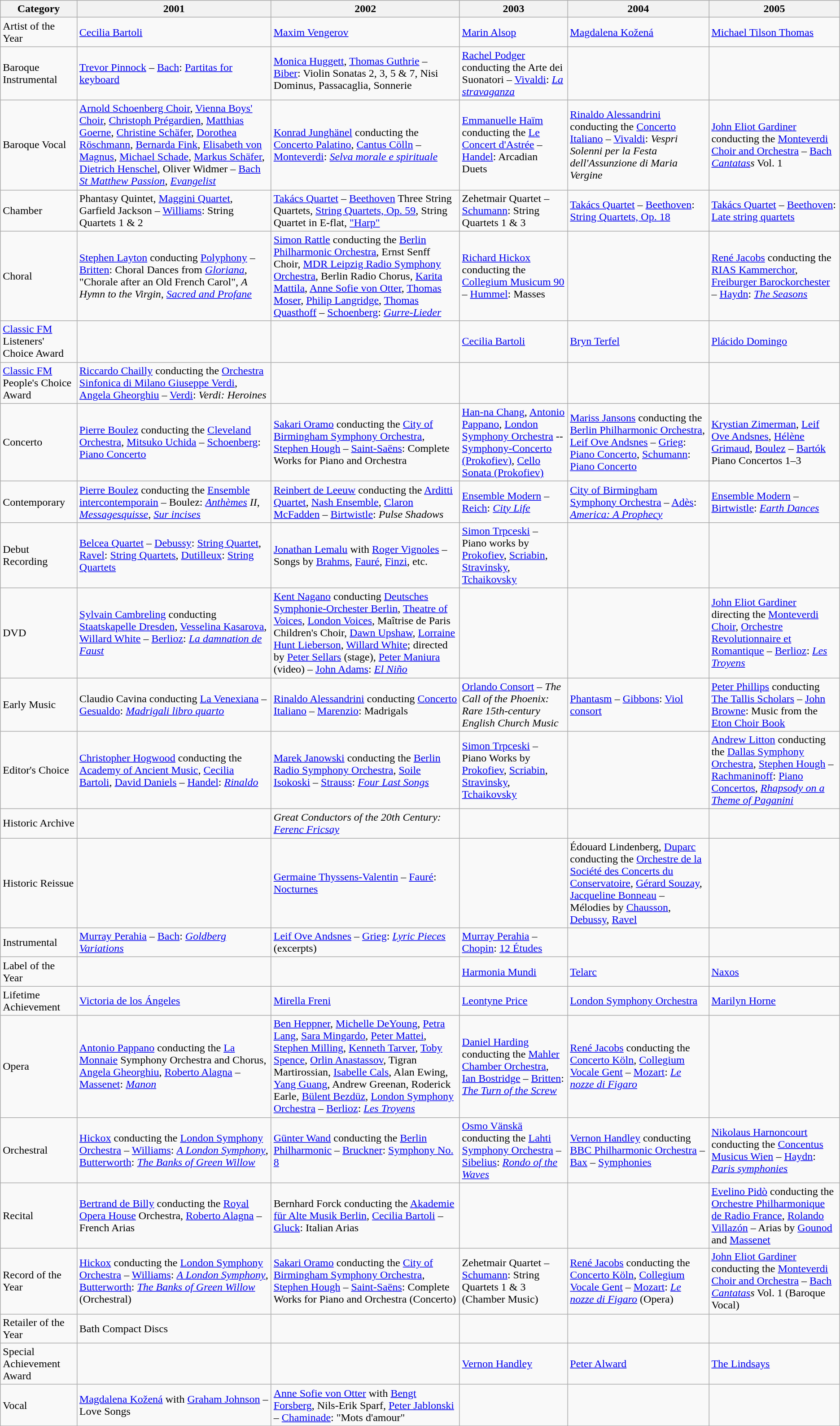<table class="wikitable sortable">
<tr>
<th>Category</th>
<th>2001</th>
<th>2002</th>
<th>2003</th>
<th>2004</th>
<th>2005</th>
</tr>
<tr>
<td>Artist of the Year</td>
<td><a href='#'>Cecilia Bartoli</a></td>
<td><a href='#'>Maxim Vengerov</a></td>
<td><a href='#'>Marin Alsop</a></td>
<td><a href='#'>Magdalena Kožená</a></td>
<td><a href='#'>Michael Tilson Thomas</a></td>
</tr>
<tr>
<td>Baroque Instrumental</td>
<td><a href='#'>Trevor Pinnock</a> – <a href='#'>Bach</a>: <a href='#'>Partitas for keyboard</a></td>
<td><a href='#'>Monica Huggett</a>, <a href='#'>Thomas Guthrie</a> – <a href='#'>Biber</a>: Violin Sonatas  2, 3, 5 & 7, Nisi Dominus, Passacaglia, Sonnerie</td>
<td><a href='#'>Rachel Podger</a> conducting the Arte dei Suonatori – <a href='#'>Vivaldi</a>: <em><a href='#'>La stravaganza</a></em></td>
<td></td>
<td></td>
</tr>
<tr>
<td>Baroque Vocal</td>
<td><a href='#'>Arnold Schoenberg Choir</a>, <a href='#'>Vienna Boys' Choir</a>, <a href='#'>Christoph Prégardien</a>, <a href='#'>Matthias Goerne</a>, <a href='#'>Christine Schäfer</a>, <a href='#'>Dorothea Röschmann</a>, <a href='#'>Bernarda Fink</a>, <a href='#'>Elisabeth von Magnus</a>, <a href='#'>Michael Schade</a>, <a href='#'>Markus Schäfer</a>, <a href='#'>Dietrich Henschel</a>, Oliver Widmer – <a href='#'>Bach</a> <em><a href='#'>St Matthew Passion</a></em>, <em><a href='#'>Evangelist</a></em></td>
<td><a href='#'>Konrad Junghänel</a> conducting the <a href='#'>Concerto Palatino</a>, <a href='#'>Cantus Cölln</a> – <a href='#'>Monteverdi</a>: <em><a href='#'>Selva morale e spirituale</a></em></td>
<td><a href='#'>Emmanuelle Haïm</a> conducting the <a href='#'>Le Concert d'Astrée</a> – <a href='#'>Handel</a>: Arcadian Duets</td>
<td><a href='#'>Rinaldo Alessandrini</a> conducting the <a href='#'>Concerto Italiano</a> – <a href='#'>Vivaldi</a>: <em>Vespri Solenni per la Festa dell'Assunzione di Maria Vergine</em></td>
<td><a href='#'>John Eliot Gardiner</a> conducting the <a href='#'>Monteverdi Choir and Orchestra</a> – <a href='#'>Bach</a> <em><a href='#'>Cantatas</a>s</em> Vol. 1</td>
</tr>
<tr>
<td>Chamber</td>
<td>Phantasy Quintet, <a href='#'>Maggini Quartet</a>, Garfield Jackson – <a href='#'>Williams</a>: String Quartets  1 & 2</td>
<td><a href='#'>Takács Quartet</a> – <a href='#'>Beethoven</a> Three String Quartets, <a href='#'>String Quartets, Op. 59</a>, String Quartet in E-flat, <a href='#'>"Harp"</a></td>
<td>Zehetmair Quartet – <a href='#'>Schumann</a>: String Quartets  1 & 3</td>
<td><a href='#'>Takács Quartet</a> – <a href='#'>Beethoven</a>: <a href='#'>String Quartets, Op. 18</a></td>
<td><a href='#'>Takács Quartet</a> – <a href='#'>Beethoven</a>: <a href='#'>Late string quartets</a></td>
</tr>
<tr>
<td>Choral</td>
<td><a href='#'>Stephen Layton</a> conducting <a href='#'>Polyphony</a> – <a href='#'>Britten</a>: Choral Dances from <em><a href='#'>Gloriana</a></em>, "Chorale after an Old French Carol", <em>A Hymn to the Virgin</em>, <em><a href='#'>Sacred and Profane</a></em></td>
<td><a href='#'>Simon Rattle</a> conducting the <a href='#'>Berlin Philharmonic Orchestra</a>, Ernst Senff Choir, <a href='#'>MDR Leipzig Radio Symphony Orchestra</a>, Berlin Radio Chorus, <a href='#'>Karita Mattila</a>, <a href='#'>Anne Sofie von Otter</a>, <a href='#'>Thomas Moser</a>, <a href='#'>Philip Langridge</a>, <a href='#'>Thomas Quasthoff</a> – <a href='#'>Schoenberg</a>: <em><a href='#'>Gurre-Lieder</a></em></td>
<td><a href='#'>Richard Hickox</a> conducting the <a href='#'>Collegium Musicum 90</a> – <a href='#'>Hummel</a>: Masses</td>
<td></td>
<td><a href='#'>René Jacobs</a> conducting the <a href='#'>RIAS Kammerchor</a>, <a href='#'>Freiburger Barockorchester</a> – <a href='#'>Haydn</a>: <a href='#'><em>The Seasons</em></a></td>
</tr>
<tr>
<td><a href='#'>Classic FM</a> Listeners' Choice Award</td>
<td></td>
<td></td>
<td><a href='#'>Cecilia Bartoli</a></td>
<td><a href='#'>Bryn Terfel</a></td>
<td><a href='#'>Plácido Domingo</a></td>
</tr>
<tr>
<td><a href='#'>Classic FM</a> People's Choice Award</td>
<td><a href='#'>Riccardo Chailly</a> conducting the <a href='#'>Orchestra Sinfonica di Milano Giuseppe Verdi</a>, <a href='#'>Angela Gheorghiu</a> – <a href='#'>Verdi</a>: <em>Verdi: Heroines</em></td>
<td></td>
<td></td>
<td></td>
<td></td>
</tr>
<tr>
<td>Concerto</td>
<td><a href='#'>Pierre Boulez</a> conducting the <a href='#'>Cleveland Orchestra</a>, <a href='#'>Mitsuko Uchida</a> – <a href='#'>Schoenberg</a>: <a href='#'>Piano Concerto</a></td>
<td><a href='#'>Sakari Oramo</a> conducting the <a href='#'>City of Birmingham Symphony Orchestra</a>, <a href='#'>Stephen Hough</a> – <a href='#'>Saint-Saëns</a>: Complete Works for Piano and Orchestra</td>
<td><a href='#'>Han-na Chang</a>, <a href='#'>Antonio Pappano</a>, <a href='#'>London Symphony Orchestra</a> -- <a href='#'>Symphony-Concerto (Prokofiev)</a>, <a href='#'>Cello Sonata (Prokofiev)</a></td>
<td><a href='#'>Mariss Jansons</a> conducting the <a href='#'>Berlin Philharmonic Orchestra</a>, <a href='#'>Leif Ove Andsnes</a> – <a href='#'>Grieg</a>: <a href='#'>Piano Concerto</a>, <a href='#'>Schumann</a>: <a href='#'>Piano Concerto</a></td>
<td><a href='#'>Krystian Zimerman</a>, <a href='#'>Leif Ove Andsnes</a>, <a href='#'>Hélène Grimaud</a>, <a href='#'>Boulez</a> – <a href='#'>Bartók</a> Piano Concertos  1–3</td>
</tr>
<tr>
<td>Contemporary</td>
<td><a href='#'>Pierre Boulez</a> conducting the <a href='#'>Ensemble intercontemporain</a> – Boulez: <em><a href='#'>Anthèmes</a> II</em>, <em><a href='#'>Messagesquisse</a></em>, <em><a href='#'>Sur incises</a></em></td>
<td><a href='#'>Reinbert de Leeuw</a> conducting the <a href='#'>Arditti Quartet</a>, <a href='#'>Nash Ensemble</a>, <a href='#'>Claron McFadden</a> – <a href='#'>Birtwistle</a>: <em>Pulse Shadows</em></td>
<td><a href='#'>Ensemble Modern</a> – <a href='#'>Reich</a>: <em><a href='#'>City Life</a></em></td>
<td><a href='#'>City of Birmingham Symphony Orchestra</a> – <a href='#'>Adès</a>: <em><a href='#'>America: A Prophecy</a></em></td>
<td><a href='#'>Ensemble Modern</a> – <a href='#'>Birtwistle</a>: <em><a href='#'>Earth Dances</a></em></td>
</tr>
<tr>
<td>Debut Recording</td>
<td><a href='#'>Belcea Quartet</a> – <a href='#'>Debussy</a>: <a href='#'>String Quartet</a>, <a href='#'>Ravel</a>: <a href='#'>String Quartets</a>, <a href='#'>Dutilleux</a>: <a href='#'>String Quartets</a></td>
<td><a href='#'>Jonathan Lemalu</a> with <a href='#'>Roger Vignoles</a> – Songs by <a href='#'>Brahms</a>, <a href='#'>Fauré</a>, <a href='#'>Finzi</a>, etc.</td>
<td><a href='#'>Simon Trpceski</a> – Piano works by <a href='#'>Prokofiev</a>, <a href='#'>Scriabin</a>, <a href='#'>Stravinsky</a>, <a href='#'>Tchaikovsky</a></td>
<td></td>
<td></td>
</tr>
<tr>
<td>DVD</td>
<td><a href='#'>Sylvain Cambreling</a> conducting <a href='#'>Staatskapelle Dresden</a>, <a href='#'>Vesselina Kasarova</a>, <a href='#'>Willard White</a> – <a href='#'>Berlioz</a>: <em><a href='#'>La damnation de Faust</a></em></td>
<td><a href='#'>Kent Nagano</a> conducting <a href='#'>Deutsches Symphonie-Orchester Berlin</a>, <a href='#'>Theatre of Voices</a>, <a href='#'>London Voices</a>, Maîtrise de Paris Children's Choir, <a href='#'>Dawn Upshaw</a>, <a href='#'>Lorraine Hunt Lieberson</a>, <a href='#'>Willard White</a>; directed by <a href='#'>Peter Sellars</a> (stage), <a href='#'>Peter Maniura</a> (video) – <a href='#'>John Adams</a>: <em><a href='#'>El Niño</a></em></td>
<td></td>
<td></td>
<td><a href='#'>John Eliot Gardiner</a> directing the <a href='#'>Monteverdi Choir</a>, <a href='#'>Orchestre Revolutionnaire et Romantique</a> – <a href='#'>Berlioz</a>: <em><a href='#'>Les Troyens</a></em></td>
</tr>
<tr>
<td>Early Music</td>
<td>Claudio Cavina conducting <a href='#'>La Venexiana</a> – <a href='#'>Gesualdo</a>: <em><a href='#'>Madrigali libro quarto</a></em></td>
<td><a href='#'>Rinaldo Alessandrini</a> conducting <a href='#'>Concerto Italiano</a> – <a href='#'>Marenzio</a>: Madrigals</td>
<td><a href='#'>Orlando Consort</a> – <em>The Call of the Phoenix: Rare 15th-century English Church Music</em></td>
<td><a href='#'>Phantasm</a> – <a href='#'>Gibbons</a>: <a href='#'>Viol consort</a></td>
<td><a href='#'>Peter Phillips</a> conducting <a href='#'>The Tallis Scholars</a> – <a href='#'>John Browne</a>: Music from the <a href='#'>Eton Choir Book</a></td>
</tr>
<tr>
<td>Editor's Choice</td>
<td><a href='#'>Christopher Hogwood</a> conducting the <a href='#'>Academy of Ancient Music</a>, <a href='#'>Cecilia Bartoli</a>, <a href='#'>David Daniels</a> – <a href='#'>Handel</a>: <em><a href='#'>Rinaldo</a></em></td>
<td><a href='#'>Marek Janowski</a> conducting the <a href='#'>Berlin Radio Symphony Orchestra</a>, <a href='#'>Soile Isokoski</a> – <a href='#'>Strauss</a>: <em><a href='#'>Four Last Songs</a></em></td>
<td><a href='#'>Simon Trpceski</a> – Piano Works by <a href='#'>Prokofiev</a>, <a href='#'>Scriabin</a>, <a href='#'>Stravinsky</a>, <a href='#'>Tchaikovsky</a></td>
<td></td>
<td><a href='#'>Andrew Litton</a> conducting the <a href='#'>Dallas Symphony Orchestra</a>, <a href='#'>Stephen Hough</a> – <a href='#'>Rachmaninoff</a>: <a href='#'>Piano Concertos</a>, <em><a href='#'>Rhapsody on a Theme of Paganini</a></em></td>
</tr>
<tr>
<td>Historic Archive</td>
<td></td>
<td><em>Great Conductors of the 20th Century: <a href='#'>Ferenc Fricsay</a></em></td>
<td></td>
<td></td>
<td></td>
</tr>
<tr>
<td>Historic Reissue</td>
<td></td>
<td><a href='#'>Germaine Thyssens-Valentin</a> – <a href='#'>Fauré</a>: <a href='#'>Nocturnes</a></td>
<td></td>
<td>Édouard Lindenberg, <a href='#'>Duparc</a> conducting the <a href='#'>Orchestre de la Société des Concerts du Conservatoire</a>, <a href='#'>Gérard Souzay</a>, <a href='#'>Jacqueline Bonneau</a> – Mélodies by <a href='#'>Chausson</a>, <a href='#'>Debussy</a>, <a href='#'>Ravel</a></td>
<td></td>
</tr>
<tr>
<td>Instrumental</td>
<td><a href='#'>Murray Perahia</a> – <a href='#'>Bach</a>: <em><a href='#'>Goldberg Variations</a></em></td>
<td><a href='#'>Leif Ove Andsnes</a> – <a href='#'>Grieg</a>: <em><a href='#'>Lyric Pieces</a></em> (excerpts)</td>
<td><a href='#'>Murray Perahia</a> – <a href='#'>Chopin</a>: <a href='#'>12 Études</a></td>
<td></td>
<td></td>
</tr>
<tr>
<td>Label of the Year</td>
<td></td>
<td></td>
<td><a href='#'>Harmonia Mundi</a></td>
<td><a href='#'>Telarc</a></td>
<td><a href='#'>Naxos</a></td>
</tr>
<tr>
<td>Lifetime Achievement</td>
<td><a href='#'>Victoria de los Ángeles</a></td>
<td><a href='#'>Mirella Freni</a></td>
<td><a href='#'>Leontyne Price</a></td>
<td><a href='#'>London Symphony Orchestra</a></td>
<td><a href='#'>Marilyn Horne</a></td>
</tr>
<tr>
<td>Opera</td>
<td><a href='#'>Antonio Pappano</a> conducting the <a href='#'>La Monnaie</a> Symphony Orchestra and Chorus, <a href='#'>Angela Gheorghiu</a>, <a href='#'>Roberto Alagna</a> – <a href='#'>Massenet</a>: <em><a href='#'>Manon</a></em></td>
<td><a href='#'>Ben Heppner</a>, <a href='#'>Michelle DeYoung</a>, <a href='#'>Petra Lang</a>, <a href='#'>Sara Mingardo</a>, <a href='#'>Peter Mattei</a>, <a href='#'>Stephen Milling</a>, <a href='#'>Kenneth Tarver</a>, <a href='#'>Toby Spence</a>, <a href='#'>Orlin Anastassov</a>, Tigran Martirossian, <a href='#'>Isabelle Cals</a>, Alan Ewing, <a href='#'>Yang Guang</a>, Andrew Greenan, Roderick Earle, <a href='#'>Bülent Bezdüz</a>, <a href='#'>London Symphony Orchestra</a> – <a href='#'>Berlioz</a>: <em><a href='#'>Les Troyens</a></em></td>
<td><a href='#'>Daniel Harding</a> conducting the <a href='#'>Mahler Chamber Orchestra</a>, <a href='#'>Ian Bostridge</a> – <a href='#'>Britten</a>: <em><a href='#'>The Turn of the Screw</a></em></td>
<td><a href='#'>René Jacobs</a> conducting the <a href='#'>Concerto Köln</a>, <a href='#'>Collegium Vocale Gent</a> – <a href='#'>Mozart</a>: <em><a href='#'>Le nozze di Figaro</a></em></td>
<td></td>
</tr>
<tr>
<td>Orchestral</td>
<td><a href='#'>Hickox</a> conducting the <a href='#'>London Symphony Orchestra</a> – <a href='#'>Williams</a>: <em><a href='#'>A London Symphony</a></em>, <a href='#'>Butterworth</a>: <em><a href='#'>The Banks of Green Willow</a></em></td>
<td><a href='#'>Günter Wand</a> conducting the <a href='#'>Berlin Philharmonic</a> – <a href='#'>Bruckner</a>: <a href='#'>Symphony No. 8</a></td>
<td><a href='#'>Osmo Vänskä</a> conducting the <a href='#'>Lahti Symphony Orchestra</a> – <a href='#'>Sibelius</a>: <em><a href='#'>Rondo of the Waves</a></em></td>
<td><a href='#'>Vernon Handley</a> conducting <a href='#'>BBC Philharmonic Orchestra</a> – <a href='#'>Bax</a> – <a href='#'>Symphonies</a></td>
<td><a href='#'>Nikolaus Harnoncourt</a> conducting the <a href='#'>Concentus Musicus Wien</a> – <a href='#'>Haydn</a>: <em><a href='#'>Paris symphonies</a></em></td>
</tr>
<tr>
<td>Recital</td>
<td><a href='#'>Bertrand de Billy</a> conducting the <a href='#'>Royal Opera House</a> Orchestra, <a href='#'>Roberto Alagna</a> – French Arias</td>
<td>Bernhard Forck conducting the <a href='#'>Akademie für Alte Musik Berlin</a>, <a href='#'>Cecilia Bartoli</a> – <a href='#'>Gluck</a>: Italian Arias</td>
<td></td>
<td></td>
<td><a href='#'>Evelino Pidò</a> conducting the <a href='#'>Orchestre Philharmonique de Radio France</a>, <a href='#'>Rolando Villazón</a> – Arias by <a href='#'>Gounod</a> and <a href='#'>Massenet</a></td>
</tr>
<tr>
<td>Record of the Year</td>
<td><a href='#'>Hickox</a> conducting the <a href='#'>London Symphony Orchestra</a> – <a href='#'>Williams</a>: <em><a href='#'>A London Symphony</a></em>, <a href='#'>Butterworth</a>: <em><a href='#'>The Banks of Green Willow</a></em> (Orchestral)</td>
<td><a href='#'>Sakari Oramo</a> conducting the <a href='#'>City of Birmingham Symphony Orchestra</a>, <a href='#'>Stephen Hough</a> – <a href='#'>Saint-Saëns</a>: Complete Works for Piano and Orchestra (Concerto)</td>
<td>Zehetmair Quartet – <a href='#'>Schumann</a>: String Quartets  1 & 3 (Chamber Music)</td>
<td><a href='#'>René Jacobs</a> conducting the <a href='#'>Concerto Köln</a>, <a href='#'>Collegium Vocale Gent</a> – <a href='#'>Mozart</a>: <em><a href='#'>Le nozze di Figaro</a></em> (Opera)</td>
<td><a href='#'>John Eliot Gardiner</a> conducting the <a href='#'>Monteverdi Choir and Orchestra</a> – <a href='#'>Bach</a> <em><a href='#'>Cantatas</a>s</em> Vol. 1 (Baroque Vocal)</td>
</tr>
<tr>
<td>Retailer of the Year</td>
<td>Bath Compact Discs</td>
<td></td>
<td></td>
<td></td>
<td></td>
</tr>
<tr>
<td>Special Achievement Award</td>
<td></td>
<td></td>
<td><a href='#'>Vernon Handley</a></td>
<td><a href='#'>Peter Alward</a></td>
<td><a href='#'>The Lindsays</a></td>
</tr>
<tr>
<td>Vocal</td>
<td><a href='#'>Magdalena Kožená</a> with <a href='#'>Graham Johnson</a> – Love Songs</td>
<td><a href='#'>Anne Sofie von Otter</a> with <a href='#'>Bengt Forsberg</a>, Nils-Erik Sparf, <a href='#'>Peter Jablonski</a> – <a href='#'>Chaminade</a>: "Mots d'amour"</td>
<td></td>
<td></td>
<td></td>
</tr>
</table>
